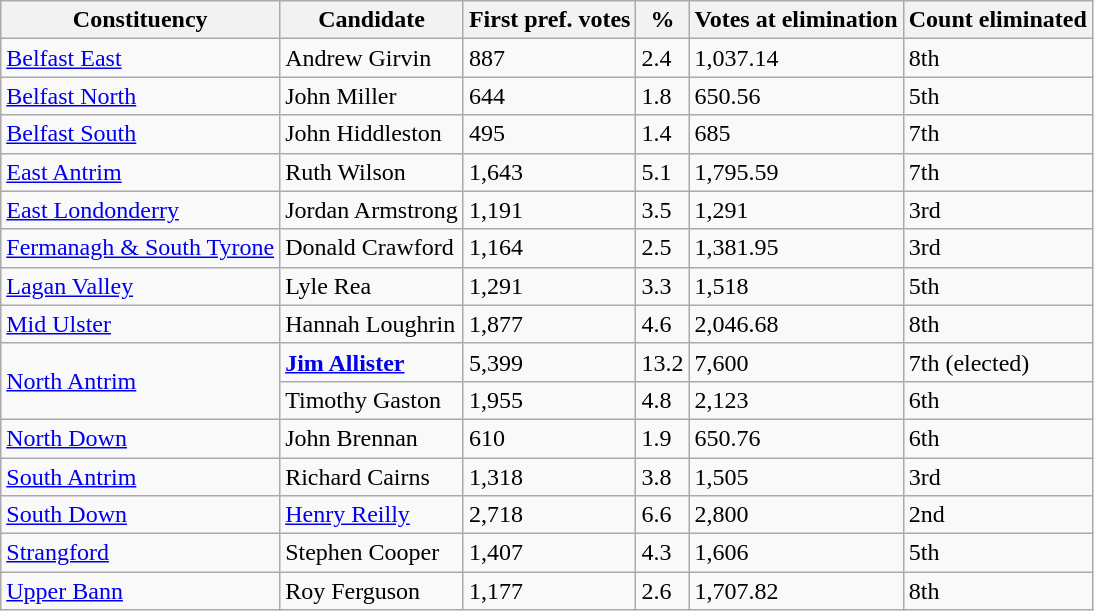<table class="wikitable">
<tr>
<th>Constituency</th>
<th>Candidate</th>
<th>First pref. votes</th>
<th>%</th>
<th>Votes at elimination</th>
<th>Count eliminated</th>
</tr>
<tr>
<td><a href='#'>Belfast East</a></td>
<td>Andrew Girvin</td>
<td>887</td>
<td>2.4</td>
<td>1,037.14</td>
<td>8th</td>
</tr>
<tr>
<td><a href='#'>Belfast North</a></td>
<td>John Miller</td>
<td>644</td>
<td>1.8</td>
<td>650.56</td>
<td>5th</td>
</tr>
<tr>
<td><a href='#'>Belfast South</a></td>
<td>John Hiddleston</td>
<td>495</td>
<td>1.4</td>
<td>685</td>
<td>7th</td>
</tr>
<tr>
<td><a href='#'>East Antrim</a></td>
<td>Ruth Wilson</td>
<td>1,643</td>
<td>5.1</td>
<td>1,795.59</td>
<td>7th</td>
</tr>
<tr>
<td><a href='#'>East Londonderry</a></td>
<td>Jordan Armstrong</td>
<td>1,191</td>
<td>3.5</td>
<td>1,291</td>
<td>3rd</td>
</tr>
<tr>
<td><a href='#'>Fermanagh & South Tyrone</a></td>
<td>Donald Crawford</td>
<td>1,164</td>
<td>2.5</td>
<td>1,381.95</td>
<td>3rd</td>
</tr>
<tr>
<td><a href='#'>Lagan Valley</a></td>
<td>Lyle Rea</td>
<td>1,291</td>
<td>3.3</td>
<td>1,518</td>
<td>5th</td>
</tr>
<tr>
<td><a href='#'>Mid Ulster</a></td>
<td>Hannah Loughrin</td>
<td>1,877</td>
<td>4.6</td>
<td>2,046.68</td>
<td>8th</td>
</tr>
<tr>
<td rowspan=2><a href='#'>North Antrim</a></td>
<td><strong><a href='#'>Jim Allister</a></strong></td>
<td>5,399</td>
<td>13.2</td>
<td>7,600</td>
<td>7th (elected)</td>
</tr>
<tr>
<td>Timothy Gaston</td>
<td>1,955</td>
<td>4.8</td>
<td>2,123</td>
<td>6th</td>
</tr>
<tr>
<td><a href='#'>North Down</a></td>
<td>John Brennan</td>
<td>610</td>
<td>1.9</td>
<td>650.76</td>
<td>6th</td>
</tr>
<tr>
<td><a href='#'>South Antrim</a></td>
<td>Richard Cairns</td>
<td>1,318</td>
<td>3.8</td>
<td>1,505</td>
<td>3rd</td>
</tr>
<tr>
<td><a href='#'>South Down</a></td>
<td><a href='#'>Henry Reilly</a></td>
<td>2,718</td>
<td>6.6</td>
<td>2,800</td>
<td>2nd</td>
</tr>
<tr>
<td><a href='#'>Strangford</a></td>
<td>Stephen Cooper</td>
<td>1,407</td>
<td>4.3</td>
<td>1,606</td>
<td>5th</td>
</tr>
<tr>
<td><a href='#'>Upper Bann</a></td>
<td>Roy Ferguson</td>
<td>1,177</td>
<td>2.6</td>
<td>1,707.82</td>
<td>8th</td>
</tr>
</table>
